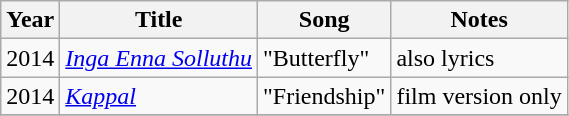<table class="wikitable sortable">
<tr style="text-align:center;">
<th scope="col">Year</th>
<th scope="col">Title</th>
<th scope="col">Song</th>
<th scope="col" class="unsortable">Notes</th>
</tr>
<tr>
<td>2014</td>
<td><em><a href='#'>Inga Enna Solluthu</a></em></td>
<td>"Butterfly"</td>
<td>also lyrics</td>
</tr>
<tr>
<td>2014</td>
<td><em><a href='#'>Kappal</a></em></td>
<td>"Friendship"</td>
<td>film version only</td>
</tr>
<tr>
</tr>
</table>
